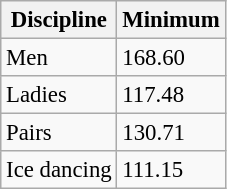<table class="wikitable" style="font-size:95%;">
<tr>
<th>Discipline</th>
<th>Minimum</th>
</tr>
<tr>
<td>Men</td>
<td>168.60</td>
</tr>
<tr>
<td>Ladies</td>
<td>117.48</td>
</tr>
<tr>
<td>Pairs</td>
<td>130.71</td>
</tr>
<tr>
<td>Ice dancing</td>
<td>111.15</td>
</tr>
</table>
